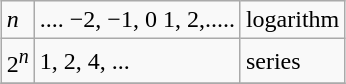<table class="wikitable" style="margin:auto;"|->
<tr>
<td><em>n</em></td>
<td>.... −2,   −1,             0     1,      2,.....</td>
<td>logarithm</td>
</tr>
<tr>
<td>2<sup><em>n</em></sup></td>
<td> 1,     2,      4, ...</td>
<td>series</td>
</tr>
<tr>
</tr>
</table>
